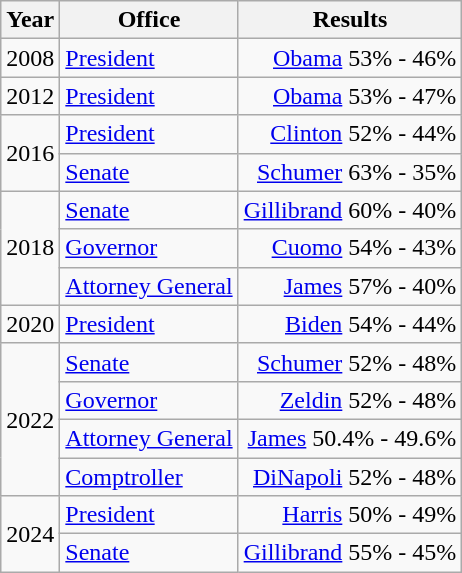<table class=wikitable>
<tr>
<th>Year</th>
<th>Office</th>
<th>Results</th>
</tr>
<tr>
<td>2008</td>
<td><a href='#'>President</a></td>
<td align="right" ><a href='#'>Obama</a> 53% - 46%</td>
</tr>
<tr>
<td>2012</td>
<td><a href='#'>President</a></td>
<td align="right" ><a href='#'>Obama</a> 53% - 47%</td>
</tr>
<tr>
<td rowspan=2>2016</td>
<td><a href='#'>President</a></td>
<td align="right" ><a href='#'>Clinton</a> 52% - 44%</td>
</tr>
<tr>
<td><a href='#'>Senate</a></td>
<td align="right" ><a href='#'>Schumer</a> 63% - 35%</td>
</tr>
<tr>
<td rowspan=3>2018</td>
<td><a href='#'>Senate</a></td>
<td align="right" ><a href='#'>Gillibrand</a> 60% - 40%</td>
</tr>
<tr>
<td><a href='#'>Governor</a></td>
<td align="right" ><a href='#'>Cuomo</a> 54% - 43%</td>
</tr>
<tr>
<td><a href='#'>Attorney General</a></td>
<td align="right" ><a href='#'>James</a> 57% - 40%</td>
</tr>
<tr>
<td>2020</td>
<td><a href='#'>President</a></td>
<td align="right" ><a href='#'>Biden</a> 54% - 44%</td>
</tr>
<tr>
<td rowspan=4>2022</td>
<td><a href='#'>Senate</a></td>
<td align="right" ><a href='#'>Schumer</a> 52% - 48%</td>
</tr>
<tr>
<td><a href='#'>Governor</a></td>
<td align="right" ><a href='#'>Zeldin</a> 52% - 48%</td>
</tr>
<tr>
<td><a href='#'>Attorney General</a></td>
<td align="right" ><a href='#'>James</a> 50.4% - 49.6%</td>
</tr>
<tr>
<td><a href='#'>Comptroller</a></td>
<td align="right" ><a href='#'>DiNapoli</a> 52% - 48%</td>
</tr>
<tr>
<td rowspan=2>2024</td>
<td><a href='#'>President</a></td>
<td align="right" ><a href='#'>Harris</a> 50% - 49%</td>
</tr>
<tr>
<td><a href='#'>Senate</a></td>
<td align="right" ><a href='#'>Gillibrand</a> 55% - 45%</td>
</tr>
</table>
